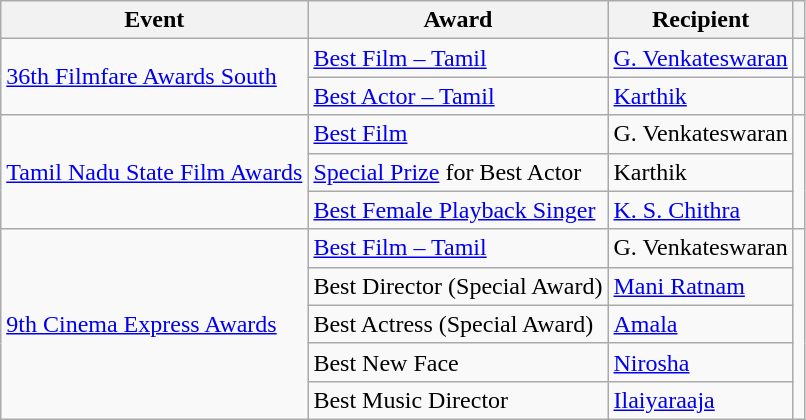<table class="wikitable">
<tr>
<th>Event</th>
<th>Award</th>
<th>Recipient</th>
<th></th>
</tr>
<tr>
<td rowspan="2"><a href='#'>36th Filmfare Awards South</a></td>
<td><a href='#'>Best Film – Tamil</a></td>
<td><a href='#'>G. Venkateswaran</a></td>
<td style="text-align: center;"></td>
</tr>
<tr>
<td><a href='#'>Best Actor – Tamil</a></td>
<td><a href='#'>Karthik</a></td>
<td style="text-align: center;"></td>
</tr>
<tr>
<td rowspan="3"><a href='#'>Tamil Nadu State Film Awards</a></td>
<td><a href='#'>Best Film</a></td>
<td>G. Venkateswaran</td>
<td rowspan="3" style="text-align: center;"></td>
</tr>
<tr>
<td><a href='#'>Special Prize</a> for Best Actor</td>
<td>Karthik</td>
</tr>
<tr>
<td><a href='#'>Best Female Playback Singer</a></td>
<td><a href='#'>K. S. Chithra</a></td>
</tr>
<tr>
<td rowspan="5"><a href='#'>9th Cinema Express Awards</a></td>
<td><a href='#'>Best Film – Tamil</a></td>
<td>G. Venkateswaran</td>
<td rowspan="5" style="text-align: center;"></td>
</tr>
<tr>
<td>Best Director (Special Award)</td>
<td><a href='#'>Mani Ratnam</a></td>
</tr>
<tr>
<td>Best Actress (Special Award)</td>
<td><a href='#'>Amala</a></td>
</tr>
<tr>
<td>Best New Face</td>
<td><a href='#'>Nirosha</a></td>
</tr>
<tr>
<td>Best Music Director</td>
<td><a href='#'>Ilaiyaraaja</a></td>
</tr>
</table>
